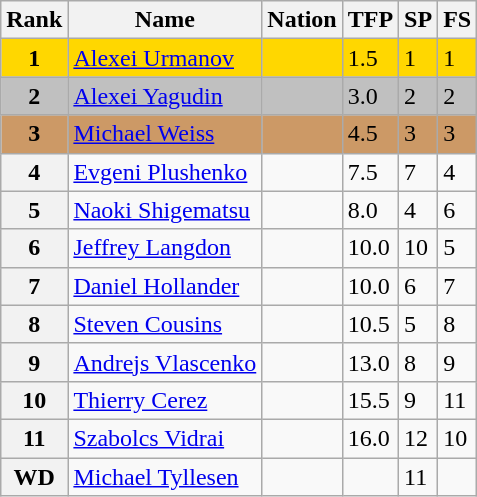<table class="wikitable">
<tr>
<th>Rank</th>
<th>Name</th>
<th>Nation</th>
<th>TFP</th>
<th>SP</th>
<th>FS</th>
</tr>
<tr bgcolor="gold">
<td align="center"><strong>1</strong></td>
<td><a href='#'>Alexei Urmanov</a></td>
<td></td>
<td>1.5</td>
<td>1</td>
<td>1</td>
</tr>
<tr bgcolor="silver">
<td align="center"><strong>2</strong></td>
<td><a href='#'>Alexei Yagudin</a></td>
<td></td>
<td>3.0</td>
<td>2</td>
<td>2</td>
</tr>
<tr bgcolor="cc9966">
<td align="center"><strong>3</strong></td>
<td><a href='#'>Michael Weiss</a></td>
<td></td>
<td>4.5</td>
<td>3</td>
<td>3</td>
</tr>
<tr>
<th>4</th>
<td><a href='#'>Evgeni Plushenko</a></td>
<td></td>
<td>7.5</td>
<td>7</td>
<td>4</td>
</tr>
<tr>
<th>5</th>
<td><a href='#'>Naoki Shigematsu</a></td>
<td></td>
<td>8.0</td>
<td>4</td>
<td>6</td>
</tr>
<tr>
<th>6</th>
<td><a href='#'>Jeffrey Langdon</a></td>
<td></td>
<td>10.0</td>
<td>10</td>
<td>5</td>
</tr>
<tr>
<th>7</th>
<td><a href='#'>Daniel Hollander</a></td>
<td></td>
<td>10.0</td>
<td>6</td>
<td>7</td>
</tr>
<tr>
<th>8</th>
<td><a href='#'>Steven Cousins</a></td>
<td></td>
<td>10.5</td>
<td>5</td>
<td>8</td>
</tr>
<tr>
<th>9</th>
<td><a href='#'>Andrejs Vlascenko</a></td>
<td></td>
<td>13.0</td>
<td>8</td>
<td>9</td>
</tr>
<tr>
<th>10</th>
<td><a href='#'>Thierry Cerez</a></td>
<td></td>
<td>15.5</td>
<td>9</td>
<td>11</td>
</tr>
<tr>
<th>11</th>
<td><a href='#'>Szabolcs Vidrai</a></td>
<td></td>
<td>16.0</td>
<td>12</td>
<td>10</td>
</tr>
<tr>
<th>WD</th>
<td><a href='#'>Michael Tyllesen</a></td>
<td></td>
<td></td>
<td>11</td>
<td></td>
</tr>
</table>
